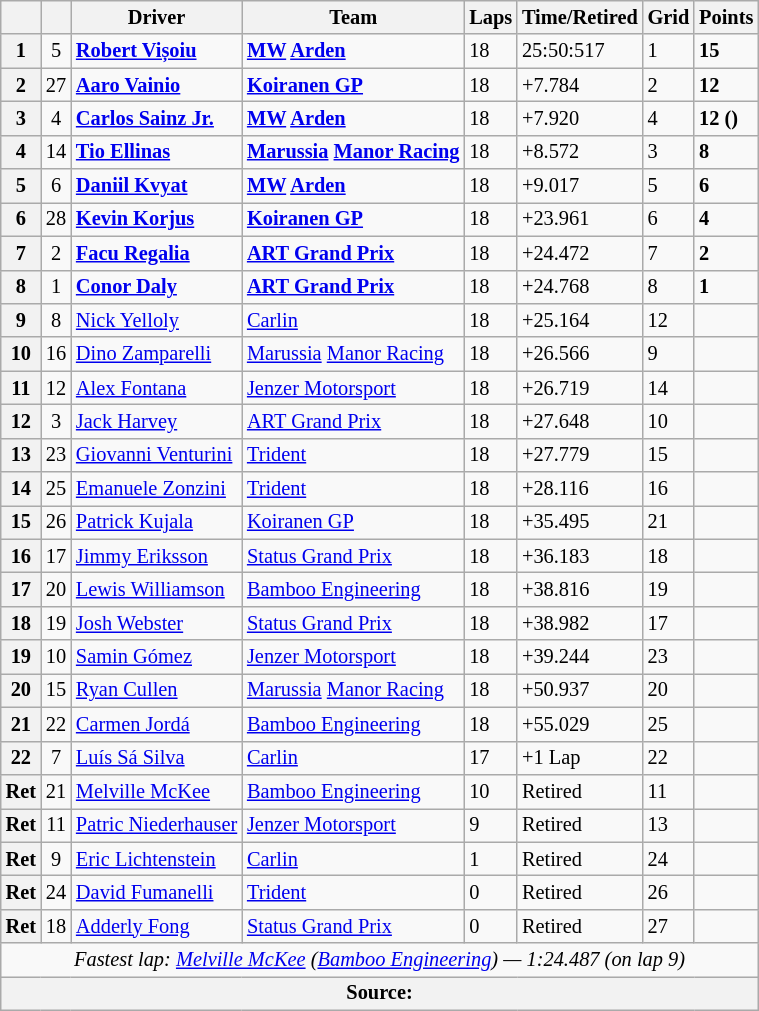<table class="wikitable" style="font-size:85%">
<tr>
<th></th>
<th></th>
<th>Driver</th>
<th>Team</th>
<th>Laps</th>
<th>Time/Retired</th>
<th>Grid</th>
<th>Points</th>
</tr>
<tr>
<th>1</th>
<td align="center">5</td>
<td> <strong><a href='#'>Robert Vișoiu</a></strong></td>
<td><strong><a href='#'>MW</a> <a href='#'>Arden</a></strong></td>
<td>18</td>
<td>25:50:517</td>
<td>1</td>
<td><strong>15</strong></td>
</tr>
<tr>
<th>2</th>
<td align="center">27</td>
<td> <strong><a href='#'>Aaro Vainio</a></strong></td>
<td><strong><a href='#'>Koiranen GP</a></strong></td>
<td>18</td>
<td>+7.784</td>
<td>2</td>
<td><strong>12</strong></td>
</tr>
<tr>
<th>3</th>
<td align="center">4</td>
<td> <strong><a href='#'>Carlos Sainz Jr.</a></strong></td>
<td><strong><a href='#'>MW</a> <a href='#'>Arden</a></strong></td>
<td>18</td>
<td>+7.920</td>
<td>4</td>
<td><strong>12 ()</strong></td>
</tr>
<tr>
<th>4</th>
<td align="center">14</td>
<td> <strong><a href='#'>Tio Ellinas</a></strong></td>
<td><strong><a href='#'>Marussia</a> <a href='#'>Manor Racing</a></strong></td>
<td>18</td>
<td>+8.572</td>
<td>3</td>
<td><strong>8</strong></td>
</tr>
<tr>
<th>5</th>
<td align="center">6</td>
<td> <strong><a href='#'>Daniil Kvyat</a></strong></td>
<td><strong><a href='#'>MW</a> <a href='#'>Arden</a></strong></td>
<td>18</td>
<td>+9.017</td>
<td>5</td>
<td><strong>6</strong></td>
</tr>
<tr>
<th>6</th>
<td align="center">28</td>
<td> <strong><a href='#'>Kevin Korjus</a></strong></td>
<td><strong><a href='#'>Koiranen GP</a></strong></td>
<td>18</td>
<td>+23.961</td>
<td>6</td>
<td><strong>4</strong></td>
</tr>
<tr>
<th>7</th>
<td align="center">2</td>
<td> <strong><a href='#'>Facu Regalia</a></strong></td>
<td><strong><a href='#'>ART Grand Prix</a></strong></td>
<td>18</td>
<td>+24.472</td>
<td>7</td>
<td><strong>2</strong></td>
</tr>
<tr>
<th>8</th>
<td align="center">1</td>
<td> <strong><a href='#'>Conor Daly</a></strong></td>
<td><strong><a href='#'>ART Grand Prix</a></strong></td>
<td>18</td>
<td>+24.768</td>
<td>8</td>
<td><strong>1</strong></td>
</tr>
<tr>
<th>9</th>
<td align="center">8</td>
<td> <a href='#'>Nick Yelloly</a></td>
<td><a href='#'>Carlin</a></td>
<td>18</td>
<td>+25.164</td>
<td>12</td>
<td></td>
</tr>
<tr>
<th>10</th>
<td align="center">16</td>
<td> <a href='#'>Dino Zamparelli</a></td>
<td><a href='#'>Marussia</a> <a href='#'>Manor Racing</a></td>
<td>18</td>
<td>+26.566</td>
<td>9</td>
<td></td>
</tr>
<tr>
<th>11</th>
<td align="center">12</td>
<td> <a href='#'>Alex Fontana</a></td>
<td><a href='#'>Jenzer Motorsport</a></td>
<td>18</td>
<td>+26.719</td>
<td>14</td>
<td></td>
</tr>
<tr>
<th>12</th>
<td align="center">3</td>
<td> <a href='#'>Jack Harvey</a></td>
<td><a href='#'>ART Grand Prix</a></td>
<td>18</td>
<td>+27.648</td>
<td>10</td>
<td></td>
</tr>
<tr>
<th>13</th>
<td align="center">23</td>
<td> <a href='#'>Giovanni Venturini</a></td>
<td><a href='#'>Trident</a></td>
<td>18</td>
<td>+27.779</td>
<td>15</td>
<td></td>
</tr>
<tr>
<th>14</th>
<td align="center">25</td>
<td> <a href='#'>Emanuele Zonzini</a></td>
<td><a href='#'>Trident</a></td>
<td>18</td>
<td>+28.116</td>
<td>16</td>
<td></td>
</tr>
<tr>
<th>15</th>
<td align="center">26</td>
<td> <a href='#'>Patrick Kujala</a></td>
<td><a href='#'>Koiranen GP</a></td>
<td>18</td>
<td>+35.495</td>
<td>21</td>
<td></td>
</tr>
<tr>
<th>16</th>
<td align="center">17</td>
<td> <a href='#'>Jimmy Eriksson</a></td>
<td><a href='#'>Status Grand Prix</a></td>
<td>18</td>
<td>+36.183</td>
<td>18</td>
<td></td>
</tr>
<tr>
<th>17</th>
<td align="center">20</td>
<td> <a href='#'>Lewis Williamson</a></td>
<td><a href='#'>Bamboo Engineering</a></td>
<td>18</td>
<td>+38.816</td>
<td>19</td>
<td></td>
</tr>
<tr>
<th>18</th>
<td align="center">19</td>
<td> <a href='#'>Josh Webster</a></td>
<td><a href='#'>Status Grand Prix</a></td>
<td>18</td>
<td>+38.982</td>
<td>17</td>
<td></td>
</tr>
<tr>
<th>19</th>
<td align="center">10</td>
<td> <a href='#'>Samin Gómez</a></td>
<td><a href='#'>Jenzer Motorsport</a></td>
<td>18</td>
<td>+39.244</td>
<td>23</td>
<td></td>
</tr>
<tr>
<th>20</th>
<td align="center">15</td>
<td> <a href='#'>Ryan Cullen</a></td>
<td><a href='#'>Marussia</a> <a href='#'>Manor Racing</a></td>
<td>18</td>
<td>+50.937</td>
<td>20</td>
<td></td>
</tr>
<tr>
<th>21</th>
<td align="center">22</td>
<td> <a href='#'>Carmen Jordá</a></td>
<td><a href='#'>Bamboo Engineering</a></td>
<td>18</td>
<td>+55.029</td>
<td>25</td>
<td></td>
</tr>
<tr>
<th>22</th>
<td align="center">7</td>
<td> <a href='#'>Luís Sá Silva</a></td>
<td><a href='#'>Carlin</a></td>
<td>17</td>
<td>+1 Lap</td>
<td>22</td>
<td></td>
</tr>
<tr>
<th>Ret</th>
<td align="center">21</td>
<td> <a href='#'>Melville McKee</a></td>
<td><a href='#'>Bamboo Engineering</a></td>
<td>10</td>
<td>Retired</td>
<td>11</td>
<td></td>
</tr>
<tr>
<th>Ret</th>
<td align="center">11</td>
<td> <a href='#'>Patric Niederhauser</a></td>
<td><a href='#'>Jenzer Motorsport</a></td>
<td>9</td>
<td>Retired</td>
<td>13</td>
<td></td>
</tr>
<tr>
<th>Ret</th>
<td align="center">9</td>
<td> <a href='#'>Eric Lichtenstein</a></td>
<td><a href='#'>Carlin</a></td>
<td>1</td>
<td>Retired</td>
<td>24</td>
<td></td>
</tr>
<tr>
<th>Ret</th>
<td align="center">24</td>
<td> <a href='#'>David Fumanelli</a></td>
<td><a href='#'>Trident</a></td>
<td>0</td>
<td>Retired</td>
<td>26</td>
<td></td>
</tr>
<tr>
<th>Ret</th>
<td align="center">18</td>
<td> <a href='#'>Adderly Fong</a></td>
<td><a href='#'>Status Grand Prix</a></td>
<td>0</td>
<td>Retired</td>
<td>27</td>
<td></td>
</tr>
<tr>
<td colspan="8" align="center"><em>Fastest lap: <a href='#'>Melville McKee</a> (<a href='#'>Bamboo Engineering</a>) — 1:24.487 (on lap 9)</em></td>
</tr>
<tr>
<th colspan="8">Source:</th>
</tr>
</table>
